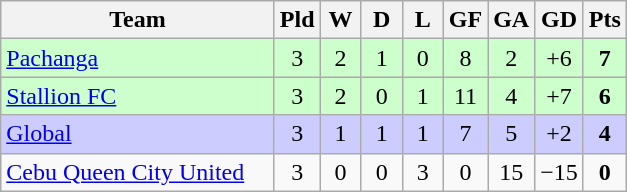<table class="wikitable" style="text-align: center;">
<tr>
<th width="175">Team</th>
<th width="20">Pld</th>
<th width="20">W</th>
<th width="20">D</th>
<th width="20">L</th>
<th width="20">GF</th>
<th width="20">GA</th>
<th width="20">GD</th>
<th width="20">Pts</th>
</tr>
<tr bgcolor=#ccffcc>
<td style="text-align:left;"><a href='#'>Pachanga</a></td>
<td>3</td>
<td>2</td>
<td>1</td>
<td>0</td>
<td>8</td>
<td>2</td>
<td>+6</td>
<td><strong>7</strong></td>
</tr>
<tr bgcolor=#ccffcc>
<td style="text-align:left;"><a href='#'>Stallion FC</a></td>
<td>3</td>
<td>2</td>
<td>0</td>
<td>1</td>
<td>11</td>
<td>4</td>
<td>+7</td>
<td><strong>6</strong></td>
</tr>
<tr bgcolor=#ccccff>
<td style="text-align:left;"><a href='#'>Global</a></td>
<td>3</td>
<td>1</td>
<td>1</td>
<td>1</td>
<td>7</td>
<td>5</td>
<td>+2</td>
<td><strong>4</strong></td>
</tr>
<tr>
<td style="text-align:left;"><a href='#'>Cebu Queen City United</a></td>
<td>3</td>
<td>0</td>
<td>0</td>
<td>3</td>
<td>0</td>
<td>15</td>
<td>−15</td>
<td><strong>0</strong></td>
</tr>
</table>
